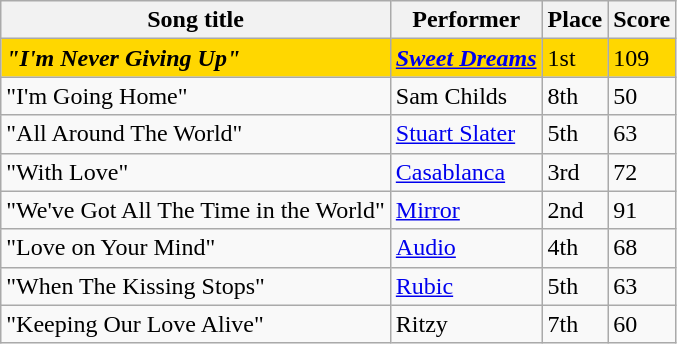<table class="sortable wikitable">
<tr>
<th>Song title</th>
<th>Performer</th>
<th>Place</th>
<th>Score</th>
</tr>
<tr style="background:gold;">
<td><strong><em>"I'm Never Giving Up"</em></strong></td>
<td><strong><em><a href='#'>Sweet Dreams</a></em></strong></td>
<td>1st</td>
<td>109</td>
</tr>
<tr>
<td>"I'm Going Home"</td>
<td>Sam Childs</td>
<td>8th</td>
<td>50</td>
</tr>
<tr>
<td>"All Around The World"</td>
<td><a href='#'>Stuart Slater</a></td>
<td>5th</td>
<td>63</td>
</tr>
<tr>
<td>"With Love"</td>
<td><a href='#'>Casablanca</a></td>
<td>3rd</td>
<td>72</td>
</tr>
<tr>
<td>"We've Got All The Time in the World"</td>
<td><a href='#'>Mirror</a></td>
<td>2nd</td>
<td>91</td>
</tr>
<tr>
<td>"Love on Your Mind"</td>
<td><a href='#'>Audio</a></td>
<td>4th</td>
<td>68</td>
</tr>
<tr>
<td>"When The Kissing Stops"</td>
<td><a href='#'>Rubic</a></td>
<td>5th</td>
<td>63</td>
</tr>
<tr>
<td>"Keeping Our Love Alive"</td>
<td>Ritzy</td>
<td>7th</td>
<td>60</td>
</tr>
</table>
